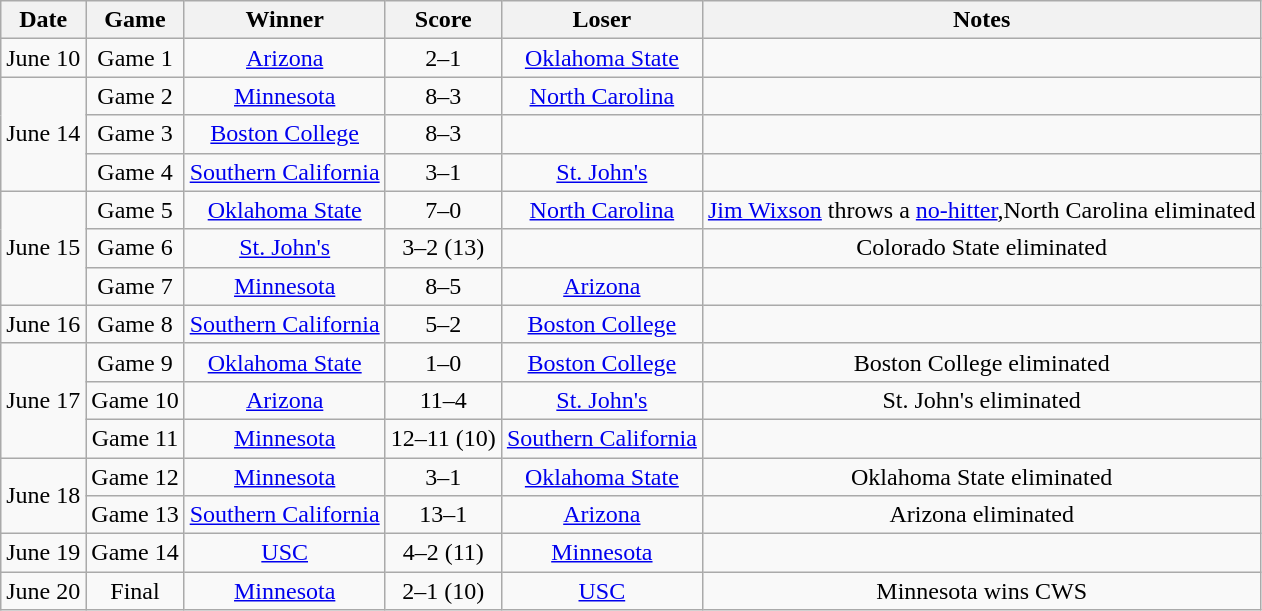<table class="wikitable">
<tr>
<th>Date</th>
<th>Game</th>
<th>Winner</th>
<th>Score</th>
<th>Loser</th>
<th>Notes</th>
</tr>
<tr align=center>
<td>June 10</td>
<td>Game 1</td>
<td><a href='#'>Arizona</a></td>
<td>2–1</td>
<td><a href='#'>Oklahoma State</a></td>
<td></td>
</tr>
<tr align=center>
<td rowspan=3>June 14</td>
<td>Game 2</td>
<td><a href='#'>Minnesota</a></td>
<td>8–3</td>
<td><a href='#'>North Carolina</a></td>
<td></td>
</tr>
<tr align=center>
<td>Game 3</td>
<td><a href='#'>Boston College</a></td>
<td>8–3</td>
<td></td>
<td></td>
</tr>
<tr align=center>
<td>Game 4</td>
<td><a href='#'>Southern California</a></td>
<td>3–1</td>
<td><a href='#'>St. John's</a></td>
<td></td>
</tr>
<tr align=center>
<td rowspan=3>June 15</td>
<td>Game 5</td>
<td><a href='#'>Oklahoma State</a></td>
<td>7–0</td>
<td><a href='#'>North Carolina</a></td>
<td><a href='#'>Jim Wixson</a> throws a <a href='#'>no-hitter</a>,North Carolina eliminated</td>
</tr>
<tr align=center>
<td>Game 6</td>
<td><a href='#'>St. John's</a></td>
<td>3–2 (13)</td>
<td></td>
<td>Colorado State eliminated</td>
</tr>
<tr align=center>
<td>Game 7</td>
<td><a href='#'>Minnesota</a></td>
<td>8–5</td>
<td><a href='#'>Arizona</a></td>
<td></td>
</tr>
<tr align=center>
<td>June 16</td>
<td>Game 8</td>
<td><a href='#'>Southern California</a></td>
<td>5–2</td>
<td><a href='#'>Boston College</a></td>
<td></td>
</tr>
<tr align=center>
<td rowspan=3>June 17</td>
<td>Game 9</td>
<td><a href='#'>Oklahoma State</a></td>
<td>1–0</td>
<td><a href='#'>Boston College</a></td>
<td>Boston College eliminated</td>
</tr>
<tr align=center>
<td>Game 10</td>
<td><a href='#'>Arizona</a></td>
<td>11–4</td>
<td><a href='#'>St. John's</a></td>
<td>St. John's eliminated</td>
</tr>
<tr align=center>
<td>Game 11</td>
<td><a href='#'>Minnesota</a></td>
<td>12–11 (10)</td>
<td><a href='#'>Southern California</a></td>
<td></td>
</tr>
<tr align=center>
<td rowspan=2>June 18</td>
<td>Game 12</td>
<td><a href='#'>Minnesota</a></td>
<td>3–1</td>
<td><a href='#'>Oklahoma State</a></td>
<td>Oklahoma State eliminated</td>
</tr>
<tr align=center>
<td>Game 13</td>
<td><a href='#'>Southern California</a></td>
<td>13–1</td>
<td><a href='#'>Arizona</a></td>
<td>Arizona eliminated</td>
</tr>
<tr align=center>
<td>June 19</td>
<td>Game 14</td>
<td><a href='#'>USC</a></td>
<td>4–2 (11)</td>
<td><a href='#'>Minnesota</a></td>
<td></td>
</tr>
<tr align=center>
<td>June 20</td>
<td>Final</td>
<td><a href='#'>Minnesota</a></td>
<td>2–1 (10)</td>
<td><a href='#'>USC</a></td>
<td>Minnesota wins CWS</td>
</tr>
</table>
